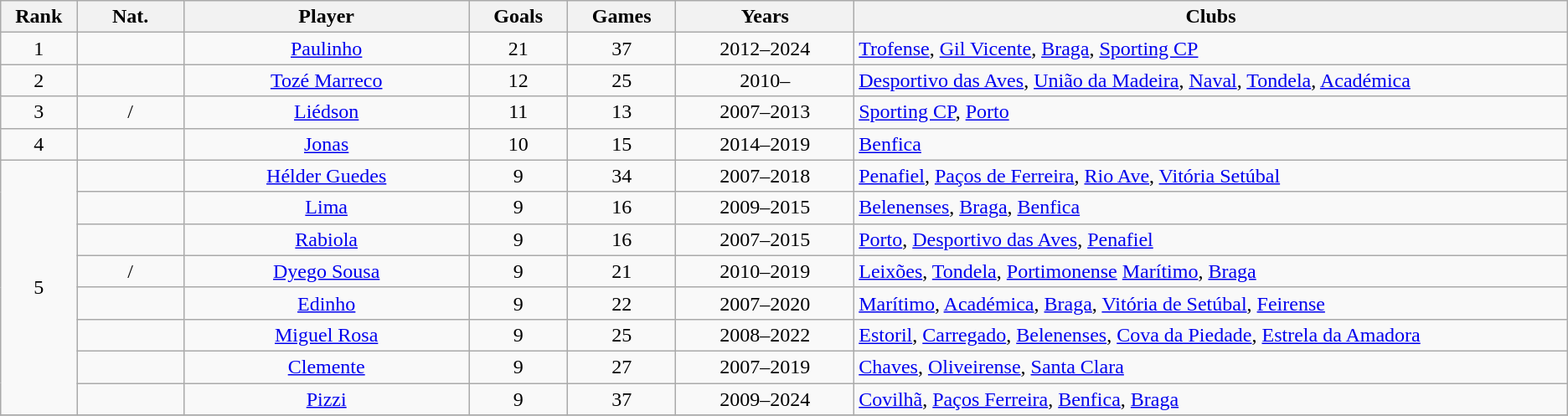<table class="wikitable">
<tr>
<th width=1%>Rank</th>
<th width=3%>Nat.</th>
<th width=8%>Player</th>
<th width=2%>Goals</th>
<th width=2%>Games</th>
<th width=5%>Years</th>
<th width=20%>Clubs</th>
</tr>
<tr>
<td align=center>1</td>
<td align=center></td>
<td align=center><a href='#'>Paulinho</a></td>
<td align=center>21</td>
<td align=center>37</td>
<td align=center>2012–2024</td>
<td><a href='#'>Trofense</a>, <a href='#'>Gil Vicente</a>, <a href='#'>Braga</a>, <a href='#'>Sporting CP</a></td>
</tr>
<tr>
<td align=center>2</td>
<td align=center></td>
<td align=center><a href='#'>Tozé Marreco</a></td>
<td align=center>12</td>
<td align=center>25</td>
<td align=center>2010–</td>
<td><a href='#'>Desportivo das Aves</a>, <a href='#'>União da Madeira</a>, <a href='#'>Naval</a>, <a href='#'>Tondela</a>, <a href='#'>Académica</a></td>
</tr>
<tr>
<td align=center>3</td>
<td align=center>/</td>
<td align=center><a href='#'>Liédson</a></td>
<td align=center>11</td>
<td align=center>13</td>
<td align=center>2007–2013</td>
<td><a href='#'>Sporting CP</a>, <a href='#'>Porto</a></td>
</tr>
<tr>
<td align=center>4</td>
<td align=center></td>
<td align=center><a href='#'>Jonas</a></td>
<td align=center>10</td>
<td align=center>15</td>
<td align=center>2014–2019</td>
<td><a href='#'>Benfica</a></td>
</tr>
<tr>
<td align=center rowspan="8">5</td>
<td align=center></td>
<td align=center><a href='#'>Hélder Guedes</a></td>
<td align=center>9</td>
<td align=center>34</td>
<td align=center>2007–2018</td>
<td><a href='#'>Penafiel</a>, <a href='#'>Paços de Ferreira</a>, <a href='#'>Rio Ave</a>, <a href='#'>Vitória Setúbal</a></td>
</tr>
<tr>
<td align=center></td>
<td align=center><a href='#'>Lima</a></td>
<td align=center>9</td>
<td align=center>16</td>
<td align=center>2009–2015</td>
<td><a href='#'>Belenenses</a>, <a href='#'>Braga</a>, <a href='#'>Benfica</a></td>
</tr>
<tr>
<td align=center></td>
<td align=center><a href='#'>Rabiola</a></td>
<td align=center>9</td>
<td align=center>16</td>
<td align=center>2007–2015</td>
<td><a href='#'>Porto</a>, <a href='#'>Desportivo das Aves</a>, <a href='#'>Penafiel</a></td>
</tr>
<tr>
<td align=center>/</td>
<td align=center><a href='#'>Dyego Sousa</a></td>
<td align=center>9</td>
<td align=center>21</td>
<td align=center>2010–2019</td>
<td><a href='#'>Leixões</a>, <a href='#'>Tondela</a>, <a href='#'>Portimonense</a> <a href='#'>Marítimo</a>, <a href='#'>Braga</a></td>
</tr>
<tr>
<td align=center></td>
<td align=center><a href='#'>Edinho</a></td>
<td align=center>9</td>
<td align=center>22</td>
<td align=center>2007–2020</td>
<td><a href='#'>Marítimo</a>, <a href='#'>Académica</a>, <a href='#'>Braga</a>, <a href='#'>Vitória de Setúbal</a>, <a href='#'>Feirense</a></td>
</tr>
<tr>
<td align=center></td>
<td align=center><a href='#'>Miguel Rosa</a></td>
<td align=center>9</td>
<td align=center>25</td>
<td align=center>2008–2022</td>
<td><a href='#'>Estoril</a>, <a href='#'>Carregado</a>, <a href='#'>Belenenses</a>, <a href='#'>Cova da Piedade</a>, <a href='#'>Estrela da Amadora</a></td>
</tr>
<tr>
<td align=center></td>
<td align=center><a href='#'>Clemente</a></td>
<td align=center>9</td>
<td align=center>27</td>
<td align=center>2007–2019</td>
<td><a href='#'>Chaves</a>, <a href='#'>Oliveirense</a>, <a href='#'>Santa Clara</a></td>
</tr>
<tr>
<td align=center></td>
<td align=center><a href='#'>Pizzi</a></td>
<td align=center>9</td>
<td align=center>37</td>
<td align=center>2009–2024</td>
<td><a href='#'>Covilhã</a>, <a href='#'>Paços Ferreira</a>, <a href='#'>Benfica</a>, <a href='#'>Braga</a></td>
</tr>
<tr>
</tr>
</table>
